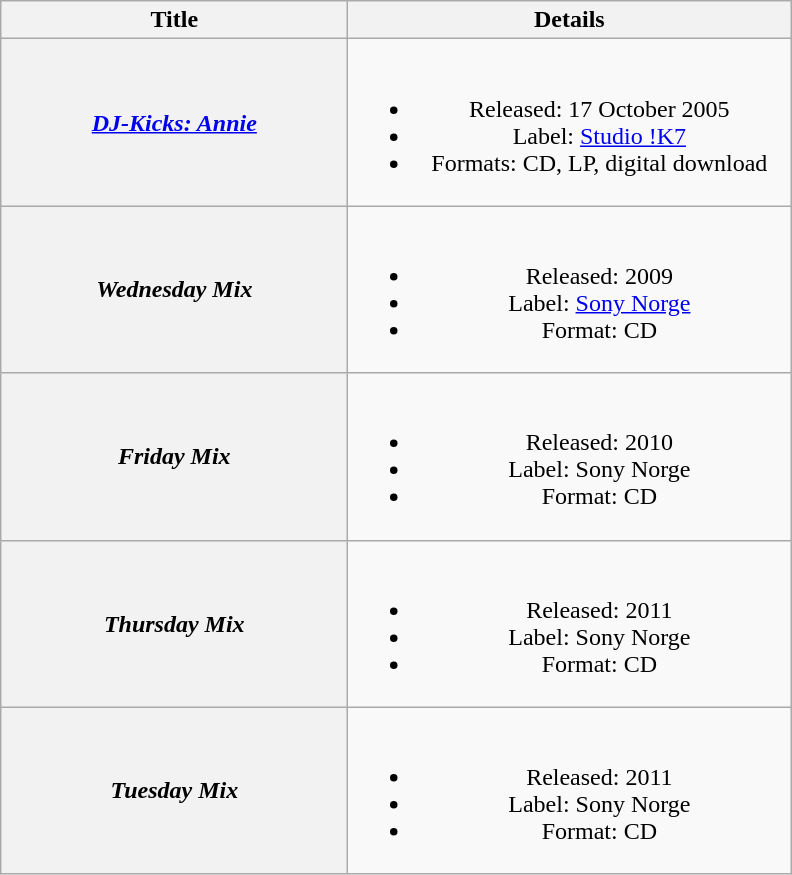<table class="wikitable plainrowheaders" style="text-align:center;">
<tr>
<th scope="col" style="width:14em;">Title</th>
<th scope="col" style="width:18em;">Details</th>
</tr>
<tr>
<th scope="row"><em><a href='#'>DJ-Kicks: Annie</a></em></th>
<td><br><ul><li>Released: 17 October 2005</li><li>Label: <a href='#'>Studio !K7</a></li><li>Formats: CD, LP, digital download</li></ul></td>
</tr>
<tr>
<th scope="row"><em>Wednesday Mix</em><br></th>
<td><br><ul><li>Released: 2009</li><li>Label: <a href='#'>Sony Norge</a></li><li>Format: CD</li></ul></td>
</tr>
<tr>
<th scope="row"><em>Friday Mix</em><br></th>
<td><br><ul><li>Released: 2010</li><li>Label: Sony Norge</li><li>Format: CD</li></ul></td>
</tr>
<tr>
<th scope="row"><em>Thursday Mix</em><br></th>
<td><br><ul><li>Released: 2011</li><li>Label: Sony Norge</li><li>Format: CD</li></ul></td>
</tr>
<tr>
<th scope="row"><em>Tuesday Mix</em><br></th>
<td><br><ul><li>Released: 2011</li><li>Label: Sony Norge</li><li>Format: CD</li></ul></td>
</tr>
</table>
